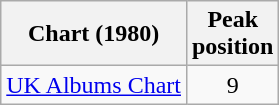<table class="wikitable sortable">
<tr>
<th>Chart (1980)</th>
<th>Peak<br>position</th>
</tr>
<tr>
<td><a href='#'>UK Albums Chart</a></td>
<td align="center">9</td>
</tr>
</table>
